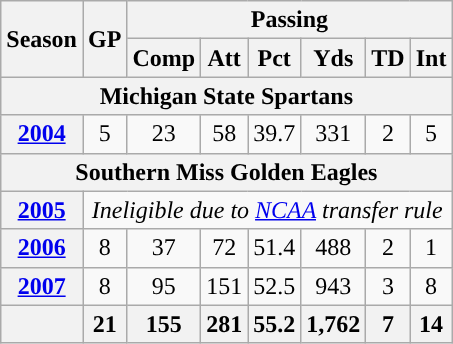<table class="wikitable" style="text-align:center;">
<tr>
<th rowspan="2">Season</th>
<th rowspan="2">GP</th>
<th colspan="6">Passing</th>
</tr>
<tr>
<th>Comp</th>
<th>Att</th>
<th>Pct</th>
<th>Yds</th>
<th>TD</th>
<th>Int</th>
</tr>
<tr>
<th colspan="16">Michigan State Spartans</th>
</tr>
<tr>
<th><a href='#'>2004</a></th>
<td>5</td>
<td>23</td>
<td>58</td>
<td>39.7</td>
<td>331</td>
<td>2</td>
<td>5</td>
</tr>
<tr>
<th colspan="16">Southern Miss Golden Eagles</th>
</tr>
<tr>
<th><a href='#'>2005</a></th>
<td colspan="10"><em>Ineligible due to <a href='#'>NCAA</a> transfer rule</em></td>
</tr>
<tr>
<th><a href='#'>2006</a></th>
<td>8</td>
<td>37</td>
<td>72</td>
<td>51.4</td>
<td>488</td>
<td>2</td>
<td>1</td>
</tr>
<tr>
<th><a href='#'>2007</a></th>
<td>8</td>
<td>95</td>
<td>151</td>
<td>52.5</td>
<td>943</td>
<td>3</td>
<td>8</td>
</tr>
<tr>
<th></th>
<th>21</th>
<th>155</th>
<th>281</th>
<th>55.2</th>
<th>1,762</th>
<th>7</th>
<th>14</th>
</tr>
</table>
